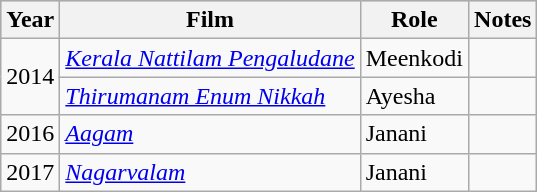<table class="wikitable">
<tr style="background:#cccccf; text-align:center;">
<th>Year</th>
<th>Film</th>
<th>Role</th>
<th>Notes</th>
</tr>
<tr>
<td rowspan="2">2014</td>
<td><em><a href='#'>Kerala Nattilam Pengaludane</a></em></td>
<td>Meenkodi</td>
<td></td>
</tr>
<tr>
<td><em><a href='#'>Thirumanam Enum Nikkah</a></em></td>
<td>Ayesha</td>
<td></td>
</tr>
<tr>
<td rowspan="1">2016</td>
<td><em><a href='#'>Aagam</a></em></td>
<td>Janani</td>
<td></td>
</tr>
<tr>
<td rowspan="1">2017</td>
<td><em><a href='#'>Nagarvalam</a></em></td>
<td>Janani</td>
<td></td>
</tr>
</table>
